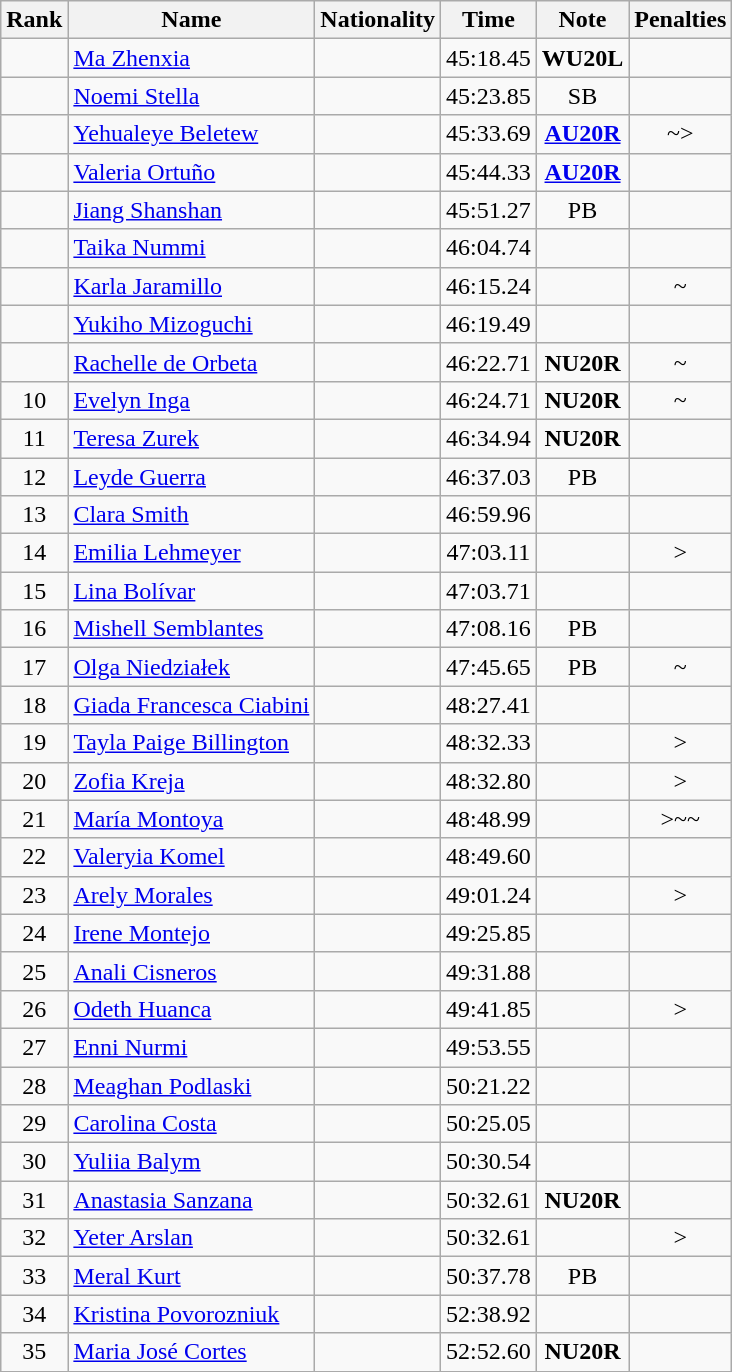<table class="wikitable sortable" style="text-align:center">
<tr>
<th>Rank</th>
<th>Name</th>
<th>Nationality</th>
<th>Time</th>
<th>Note</th>
<th>Penalties</th>
</tr>
<tr>
<td></td>
<td align=left><a href='#'>Ma Zhenxia</a></td>
<td align=left></td>
<td>45:18.45</td>
<td><strong>WU20L</strong></td>
<td></td>
</tr>
<tr>
<td></td>
<td align=left><a href='#'>Noemi Stella</a></td>
<td align=left></td>
<td>45:23.85</td>
<td>SB</td>
<td></td>
</tr>
<tr>
<td></td>
<td align=left><a href='#'>Yehualeye Beletew</a></td>
<td align=left></td>
<td>45:33.69</td>
<td><strong><a href='#'>AU20R</a></strong></td>
<td>~></td>
</tr>
<tr>
<td></td>
<td align=left><a href='#'>Valeria Ortuño</a></td>
<td align=left></td>
<td>45:44.33</td>
<td><strong><a href='#'>AU20R</a></strong></td>
<td></td>
</tr>
<tr>
<td></td>
<td align=left><a href='#'>Jiang Shanshan</a></td>
<td align=left></td>
<td>45:51.27</td>
<td>PB</td>
<td></td>
</tr>
<tr>
<td></td>
<td align=left><a href='#'>Taika Nummi</a></td>
<td align=left></td>
<td>46:04.74</td>
<td></td>
<td></td>
</tr>
<tr>
<td></td>
<td align=left><a href='#'>Karla Jaramillo</a></td>
<td align=left></td>
<td>46:15.24</td>
<td></td>
<td>~</td>
</tr>
<tr>
<td></td>
<td align=left><a href='#'>Yukiho Mizoguchi</a></td>
<td align=left></td>
<td>46:19.49</td>
<td></td>
<td></td>
</tr>
<tr>
<td></td>
<td align=left><a href='#'>Rachelle de Orbeta</a></td>
<td align=left></td>
<td>46:22.71</td>
<td><strong>NU20R</strong></td>
<td>~</td>
</tr>
<tr>
<td>10</td>
<td align=left><a href='#'>Evelyn Inga</a></td>
<td align=left></td>
<td>46:24.71</td>
<td><strong>NU20R</strong></td>
<td>~</td>
</tr>
<tr>
<td>11</td>
<td align=left><a href='#'>Teresa Zurek</a></td>
<td align=left></td>
<td>46:34.94</td>
<td><strong>NU20R</strong></td>
<td></td>
</tr>
<tr>
<td>12</td>
<td align=left><a href='#'>Leyde Guerra</a></td>
<td align=left></td>
<td>46:37.03</td>
<td>PB</td>
<td></td>
</tr>
<tr>
<td>13</td>
<td align=left><a href='#'>Clara Smith</a></td>
<td align=left></td>
<td>46:59.96</td>
<td></td>
<td></td>
</tr>
<tr>
<td>14</td>
<td align=left><a href='#'>Emilia Lehmeyer</a></td>
<td align=left></td>
<td>47:03.11</td>
<td></td>
<td>></td>
</tr>
<tr>
<td>15</td>
<td align=left><a href='#'>Lina Bolívar</a></td>
<td align=left></td>
<td>47:03.71</td>
<td></td>
<td></td>
</tr>
<tr>
<td>16</td>
<td align=left><a href='#'>Mishell Semblantes</a></td>
<td align=left></td>
<td>47:08.16</td>
<td>PB</td>
<td></td>
</tr>
<tr>
<td>17</td>
<td align=left><a href='#'>Olga Niedziałek</a></td>
<td align=left></td>
<td>47:45.65</td>
<td>PB</td>
<td>~</td>
</tr>
<tr>
<td>18</td>
<td align=left><a href='#'>Giada Francesca Ciabini</a></td>
<td align=left></td>
<td>48:27.41</td>
<td></td>
<td></td>
</tr>
<tr>
<td>19</td>
<td align=left><a href='#'>Tayla Paige Billington</a></td>
<td align=left></td>
<td>48:32.33</td>
<td></td>
<td>></td>
</tr>
<tr>
<td>20</td>
<td align=left><a href='#'>Zofia Kreja</a></td>
<td align=left></td>
<td>48:32.80</td>
<td></td>
<td>></td>
</tr>
<tr>
<td>21</td>
<td align=left><a href='#'>María Montoya</a></td>
<td align=left></td>
<td>48:48.99</td>
<td></td>
<td>>~~</td>
</tr>
<tr>
<td>22</td>
<td align=left><a href='#'>Valeryia Komel</a></td>
<td align=left></td>
<td>48:49.60</td>
<td></td>
<td></td>
</tr>
<tr>
<td>23</td>
<td align=left><a href='#'>Arely Morales</a></td>
<td align=left></td>
<td>49:01.24</td>
<td></td>
<td>></td>
</tr>
<tr>
<td>24</td>
<td align=left><a href='#'>Irene Montejo</a></td>
<td align=left></td>
<td>49:25.85</td>
<td></td>
<td></td>
</tr>
<tr>
<td>25</td>
<td align=left><a href='#'>Anali Cisneros</a></td>
<td align=left></td>
<td>49:31.88</td>
<td></td>
<td></td>
</tr>
<tr>
<td>26</td>
<td align=left><a href='#'>Odeth Huanca</a></td>
<td align=left></td>
<td>49:41.85</td>
<td></td>
<td>></td>
</tr>
<tr>
<td>27</td>
<td align=left><a href='#'>Enni Nurmi</a></td>
<td align=left></td>
<td>49:53.55</td>
<td></td>
<td></td>
</tr>
<tr>
<td>28</td>
<td align=left><a href='#'>Meaghan Podlaski</a></td>
<td align=left></td>
<td>50:21.22</td>
<td></td>
<td></td>
</tr>
<tr>
<td>29</td>
<td align=left><a href='#'>Carolina Costa</a></td>
<td align=left></td>
<td>50:25.05</td>
<td></td>
<td></td>
</tr>
<tr>
<td>30</td>
<td align=left><a href='#'>Yuliia Balym</a></td>
<td align=left></td>
<td>50:30.54</td>
<td></td>
<td></td>
</tr>
<tr>
<td>31</td>
<td align=left><a href='#'>Anastasia Sanzana</a></td>
<td align=left></td>
<td>50:32.61</td>
<td><strong>NU20R</strong></td>
<td></td>
</tr>
<tr>
<td>32</td>
<td align=left><a href='#'>Yeter Arslan</a></td>
<td align=left></td>
<td>50:32.61</td>
<td></td>
<td>></td>
</tr>
<tr>
<td>33</td>
<td align=left><a href='#'>Meral Kurt</a></td>
<td align=left></td>
<td>50:37.78</td>
<td>PB</td>
<td></td>
</tr>
<tr>
<td>34</td>
<td align=left><a href='#'>Kristina Povorozniuk</a></td>
<td align=left></td>
<td>52:38.92</td>
<td></td>
<td></td>
</tr>
<tr>
<td>35</td>
<td align=left><a href='#'>Maria José Cortes</a></td>
<td align=left></td>
<td>52:52.60</td>
<td><strong>NU20R</strong></td>
<td></td>
</tr>
</table>
